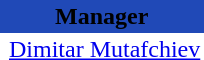<table class="toccolours" border="0" cellpadding="2" cellspacing="0" align="left" style="margin:0.5em;">
<tr>
<th colspan="2" align="center" bgcolor="#2049B7"><span>Manager</span></th>
</tr>
<tr>
<td></td>
<td> <a href='#'>Dimitar Mutafchiev</a></td>
</tr>
</table>
